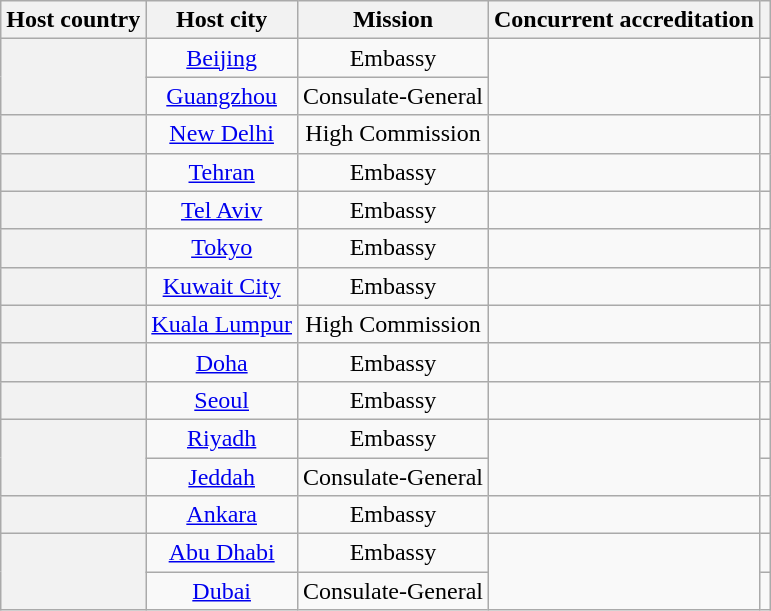<table class="wikitable plainrowheaders" style="text-align:center">
<tr>
<th scope="col">Host country</th>
<th scope="col">Host city</th>
<th scope="col">Mission</th>
<th scope="col">Concurrent accreditation</th>
<th scope="col"></th>
</tr>
<tr>
<th scope="row" rowspan="2"></th>
<td><a href='#'>Beijing</a></td>
<td>Embassy</td>
<td rowspan="2"></td>
<td></td>
</tr>
<tr>
<td><a href='#'>Guangzhou</a></td>
<td>Consulate-General</td>
<td></td>
</tr>
<tr>
<th scope="row"></th>
<td><a href='#'>New Delhi</a></td>
<td>High Commission</td>
<td></td>
<td></td>
</tr>
<tr>
<th scope="row"></th>
<td><a href='#'>Tehran</a></td>
<td>Embassy</td>
<td></td>
<td></td>
</tr>
<tr>
<th scope="row"></th>
<td><a href='#'>Tel Aviv</a></td>
<td>Embassy</td>
<td></td>
<td></td>
</tr>
<tr>
<th scope="row"></th>
<td><a href='#'>Tokyo</a></td>
<td>Embassy</td>
<td></td>
<td></td>
</tr>
<tr>
<th scope="row"></th>
<td><a href='#'>Kuwait City</a></td>
<td>Embassy</td>
<td></td>
<td></td>
</tr>
<tr>
<th scope="row"></th>
<td><a href='#'>Kuala Lumpur</a></td>
<td>High Commission</td>
<td></td>
<td></td>
</tr>
<tr>
<th scope="row"></th>
<td><a href='#'>Doha</a></td>
<td>Embassy</td>
<td></td>
<td></td>
</tr>
<tr>
<th scope="row"></th>
<td><a href='#'>Seoul</a></td>
<td>Embassy</td>
<td></td>
<td></td>
</tr>
<tr>
<th scope="row" rowspan="2"></th>
<td><a href='#'>Riyadh</a></td>
<td>Embassy</td>
<td rowspan="2"></td>
<td></td>
</tr>
<tr>
<td><a href='#'>Jeddah</a></td>
<td>Consulate-General</td>
<td></td>
</tr>
<tr>
<th scope="row"></th>
<td><a href='#'>Ankara</a></td>
<td>Embassy</td>
<td></td>
<td></td>
</tr>
<tr>
<th scope="row" rowspan="2"></th>
<td><a href='#'>Abu Dhabi</a></td>
<td>Embassy</td>
<td rowspan="2"></td>
<td></td>
</tr>
<tr>
<td><a href='#'>Dubai</a></td>
<td>Consulate-General</td>
<td></td>
</tr>
</table>
